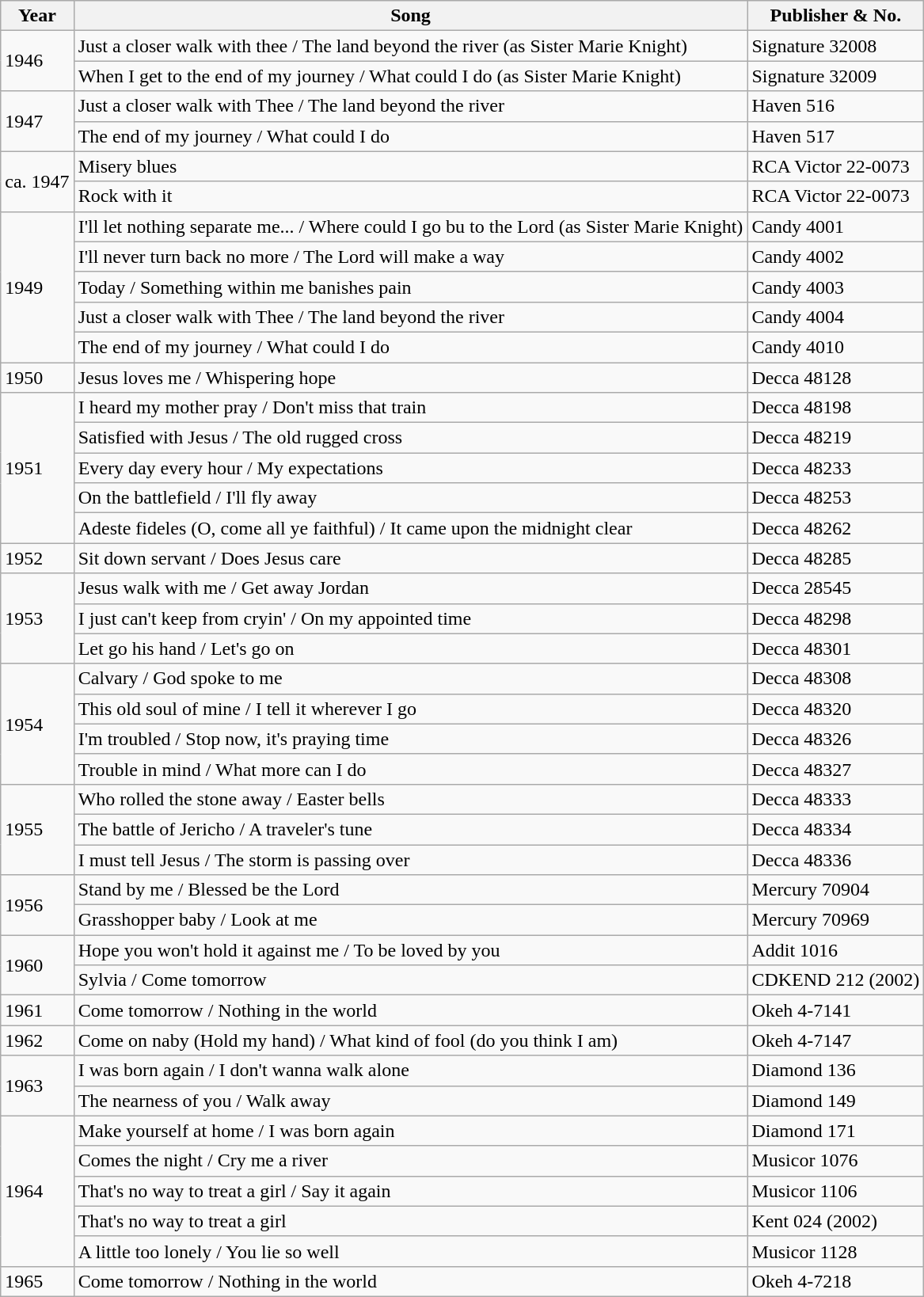<table class="wikitable sortable" Solo artist>
<tr>
<th>Year</th>
<th>Song</th>
<th>Publisher & No.</th>
</tr>
<tr>
<td rowspan="2">1946</td>
<td>Just a closer walk with thee / The land beyond the river (as Sister Marie Knight)</td>
<td>Signature 32008</td>
</tr>
<tr>
<td>When I get to the end of my journey / What could I do (as Sister Marie Knight)</td>
<td>Signature 32009</td>
</tr>
<tr>
<td rowspan="2">1947</td>
<td>Just a closer walk with Thee / The land beyond the river</td>
<td>Haven 516</td>
</tr>
<tr>
<td>The end of my journey / What could I do</td>
<td>Haven 517</td>
</tr>
<tr>
<td rowspan="2">ca. 1947</td>
<td>Misery blues</td>
<td>RCA Victor 22-0073</td>
</tr>
<tr>
<td>Rock with it</td>
<td>RCA Victor 22-0073</td>
</tr>
<tr>
<td rowspan="5">1949</td>
<td>I'll let nothing separate me... / Where could I go bu to the Lord (as Sister Marie Knight)</td>
<td>Candy 4001</td>
</tr>
<tr>
<td>I'll never turn back no more / The Lord will make a way</td>
<td>Candy 4002</td>
</tr>
<tr>
<td>Today / Something within me banishes pain</td>
<td>Candy 4003</td>
</tr>
<tr>
<td>Just a closer walk with Thee / The land beyond the river</td>
<td>Candy 4004</td>
</tr>
<tr>
<td>The end of my journey / What could I do</td>
<td>Candy 4010</td>
</tr>
<tr>
<td>1950</td>
<td>Jesus loves me / Whispering hope</td>
<td>Decca 48128</td>
</tr>
<tr>
<td rowspan="5">1951</td>
<td>I heard my mother pray / Don't miss that train</td>
<td>Decca 48198</td>
</tr>
<tr>
<td>Satisfied with Jesus / The old rugged cross</td>
<td>Decca 48219</td>
</tr>
<tr>
<td>Every day every hour / My expectations</td>
<td>Decca 48233</td>
</tr>
<tr>
<td>On the battlefield / I'll fly away</td>
<td>Decca 48253</td>
</tr>
<tr>
<td>Adeste fideles (O, come all ye faithful) / It came upon the midnight clear</td>
<td>Decca 48262</td>
</tr>
<tr>
<td>1952</td>
<td>Sit down servant / Does Jesus care</td>
<td>Decca 48285</td>
</tr>
<tr>
<td rowspan="3">1953</td>
<td>Jesus walk with me / Get away Jordan</td>
<td>Decca 28545</td>
</tr>
<tr>
<td>I just can't keep from cryin' / On my appointed time</td>
<td>Decca 48298</td>
</tr>
<tr>
<td>Let go his hand / Let's go on</td>
<td>Decca 48301</td>
</tr>
<tr>
<td rowspan="4">1954</td>
<td>Calvary / God spoke to me</td>
<td>Decca 48308</td>
</tr>
<tr>
<td>This old soul of mine / I tell it wherever I go</td>
<td>Decca 48320</td>
</tr>
<tr>
<td>I'm troubled / Stop now, it's praying time</td>
<td>Decca 48326</td>
</tr>
<tr>
<td>Trouble in mind / What more can I do</td>
<td>Decca 48327</td>
</tr>
<tr>
<td rowspan="3">1955</td>
<td>Who rolled the stone away / Easter bells</td>
<td>Decca 48333</td>
</tr>
<tr>
<td>The battle of Jericho / A traveler's tune</td>
<td>Decca 48334</td>
</tr>
<tr>
<td>I must tell Jesus / The storm is passing over</td>
<td>Decca 48336</td>
</tr>
<tr>
<td rowspan="2">1956</td>
<td>Stand by me / Blessed be the Lord</td>
<td>Mercury 70904</td>
</tr>
<tr>
<td>Grasshopper baby / Look at me</td>
<td>Mercury 70969</td>
</tr>
<tr>
<td rowspan="2">1960</td>
<td>Hope you won't hold it against me / To be loved by you</td>
<td>Addit 1016</td>
</tr>
<tr>
<td>Sylvia / Come tomorrow</td>
<td>CDKEND 212 (2002)</td>
</tr>
<tr>
<td>1961</td>
<td>Come tomorrow / Nothing in the world</td>
<td>Okeh 4-7141</td>
</tr>
<tr>
<td>1962</td>
<td>Come on naby (Hold my hand) / What kind of fool (do you think I am)</td>
<td>Okeh 4-7147</td>
</tr>
<tr>
<td rowspan="2">1963</td>
<td>I was born again / I don't wanna walk alone</td>
<td>Diamond 136</td>
</tr>
<tr>
<td>The nearness of you / Walk away</td>
<td>Diamond 149</td>
</tr>
<tr>
<td rowspan="5">1964</td>
<td>Make yourself at home / I was born again</td>
<td>Diamond 171</td>
</tr>
<tr>
<td>Comes the night / Cry me a river</td>
<td>Musicor 1076</td>
</tr>
<tr>
<td>That's no way to treat a girl / Say it again</td>
<td>Musicor 1106</td>
</tr>
<tr>
<td>That's no way to treat a girl</td>
<td>Kent 024 (2002)</td>
</tr>
<tr>
<td>A little too lonely / You lie so well</td>
<td>Musicor 1128</td>
</tr>
<tr>
<td>1965</td>
<td>Come tomorrow / Nothing in the world</td>
<td>Okeh 4-7218</td>
</tr>
</table>
